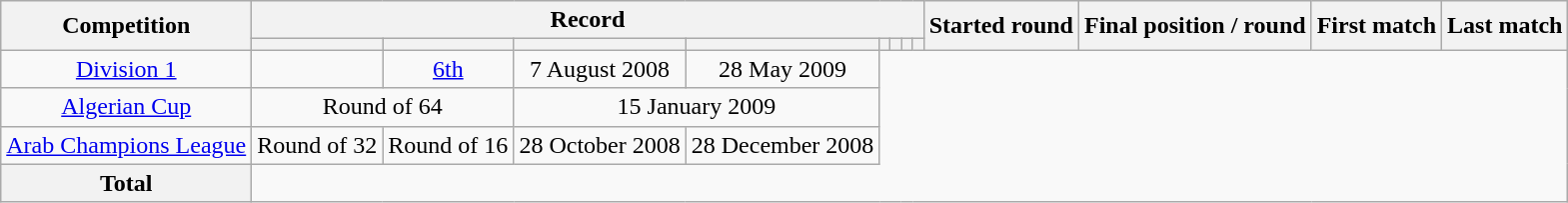<table class="wikitable" style="text-align: center">
<tr>
<th rowspan=2>Competition</th>
<th colspan=8>Record</th>
<th rowspan=2>Started round</th>
<th rowspan=2>Final position / round</th>
<th rowspan=2>First match</th>
<th rowspan=2>Last match</th>
</tr>
<tr>
<th></th>
<th></th>
<th></th>
<th></th>
<th></th>
<th></th>
<th></th>
<th></th>
</tr>
<tr>
<td><a href='#'>Division 1</a><br></td>
<td></td>
<td><a href='#'>6th</a></td>
<td>7 August 2008</td>
<td>28 May 2009</td>
</tr>
<tr>
<td><a href='#'>Algerian Cup</a><br></td>
<td colspan=2>Round of 64</td>
<td colspan=2>15 January 2009</td>
</tr>
<tr>
<td><a href='#'>Arab Champions League</a><br></td>
<td>Round of 32</td>
<td>Round of 16</td>
<td>28 October 2008</td>
<td>28 December 2008</td>
</tr>
<tr>
<th>Total<br></th>
</tr>
</table>
